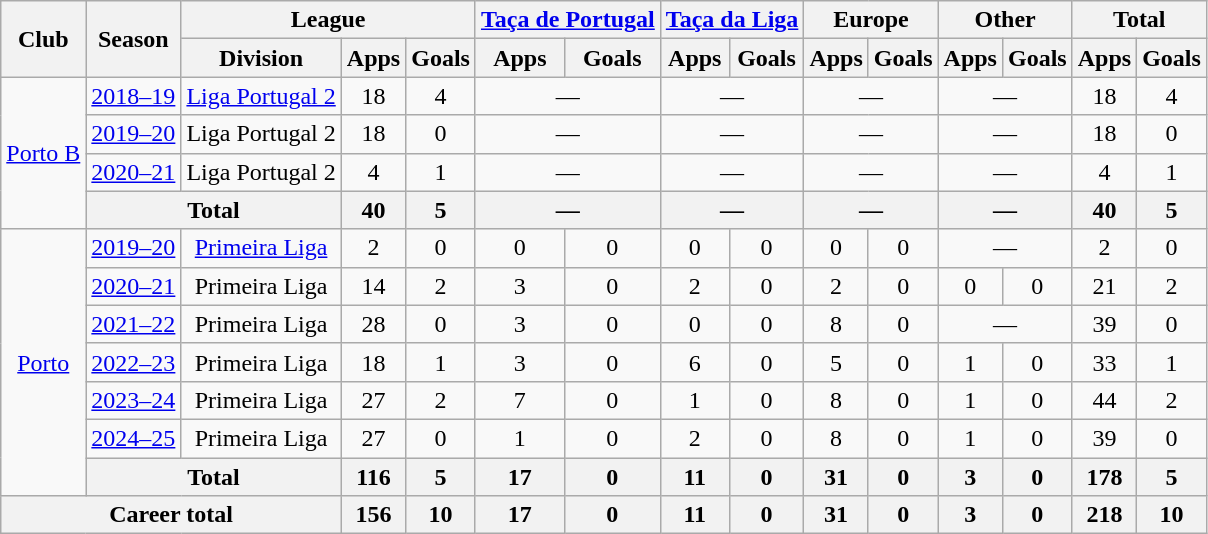<table class="wikitable" style="text-align:center">
<tr>
<th rowspan="2">Club</th>
<th rowspan="2">Season</th>
<th colspan="3">League</th>
<th colspan="2"><a href='#'>Taça de Portugal</a></th>
<th colspan="2"><a href='#'>Taça da Liga</a></th>
<th colspan="2">Europe</th>
<th colspan="2">Other</th>
<th colspan="2">Total</th>
</tr>
<tr>
<th>Division</th>
<th>Apps</th>
<th>Goals</th>
<th>Apps</th>
<th>Goals</th>
<th>Apps</th>
<th>Goals</th>
<th>Apps</th>
<th>Goals</th>
<th>Apps</th>
<th>Goals</th>
<th>Apps</th>
<th>Goals</th>
</tr>
<tr>
<td rowspan="4"><a href='#'>Porto B</a></td>
<td><a href='#'>2018–19</a></td>
<td><a href='#'>Liga Portugal 2</a></td>
<td>18</td>
<td>4</td>
<td colspan="2">—</td>
<td colspan="2">—</td>
<td colspan="2">—</td>
<td colspan="2">—</td>
<td>18</td>
<td>4</td>
</tr>
<tr>
<td><a href='#'>2019–20</a></td>
<td>Liga Portugal 2</td>
<td>18</td>
<td>0</td>
<td colspan="2">—</td>
<td colspan="2">—</td>
<td colspan="2">—</td>
<td colspan="2">—</td>
<td>18</td>
<td>0</td>
</tr>
<tr>
<td><a href='#'>2020–21</a></td>
<td>Liga Portugal 2</td>
<td>4</td>
<td>1</td>
<td colspan="2">—</td>
<td colspan="2">—</td>
<td colspan="2">—</td>
<td colspan="2">—</td>
<td>4</td>
<td>1</td>
</tr>
<tr>
<th colspan="2">Total</th>
<th>40</th>
<th>5</th>
<th colspan="2">—</th>
<th colspan="2">—</th>
<th colspan="2">—</th>
<th colspan="2">—</th>
<th>40</th>
<th>5</th>
</tr>
<tr>
<td rowspan="7"><a href='#'>Porto</a></td>
<td><a href='#'>2019–20</a></td>
<td><a href='#'>Primeira Liga</a></td>
<td>2</td>
<td>0</td>
<td>0</td>
<td>0</td>
<td>0</td>
<td>0</td>
<td>0</td>
<td>0</td>
<td colspan="2">—</td>
<td>2</td>
<td>0</td>
</tr>
<tr>
<td><a href='#'>2020–21</a></td>
<td>Primeira Liga</td>
<td>14</td>
<td>2</td>
<td>3</td>
<td>0</td>
<td>2</td>
<td>0</td>
<td>2</td>
<td>0</td>
<td>0</td>
<td>0</td>
<td>21</td>
<td>2</td>
</tr>
<tr>
<td><a href='#'>2021–22</a></td>
<td>Primeira Liga</td>
<td>28</td>
<td>0</td>
<td>3</td>
<td>0</td>
<td>0</td>
<td>0</td>
<td>8</td>
<td>0</td>
<td colspan="2">—</td>
<td>39</td>
<td>0</td>
</tr>
<tr>
<td><a href='#'>2022–23</a></td>
<td>Primeira Liga</td>
<td>18</td>
<td>1</td>
<td>3</td>
<td>0</td>
<td>6</td>
<td>0</td>
<td>5</td>
<td>0</td>
<td>1</td>
<td>0</td>
<td>33</td>
<td>1</td>
</tr>
<tr>
<td><a href='#'>2023–24</a></td>
<td>Primeira Liga</td>
<td>27</td>
<td>2</td>
<td>7</td>
<td>0</td>
<td>1</td>
<td>0</td>
<td>8</td>
<td>0</td>
<td>1</td>
<td>0</td>
<td>44</td>
<td>2</td>
</tr>
<tr>
<td><a href='#'>2024–25</a></td>
<td>Primeira Liga</td>
<td>27</td>
<td>0</td>
<td>1</td>
<td>0</td>
<td>2</td>
<td>0</td>
<td>8</td>
<td>0</td>
<td>1</td>
<td>0</td>
<td>39</td>
<td>0</td>
</tr>
<tr>
<th colspan="2">Total</th>
<th>116</th>
<th>5</th>
<th>17</th>
<th>0</th>
<th>11</th>
<th>0</th>
<th>31</th>
<th>0</th>
<th>3</th>
<th>0</th>
<th>178</th>
<th>5</th>
</tr>
<tr>
<th colspan="3">Career total</th>
<th>156</th>
<th>10</th>
<th>17</th>
<th>0</th>
<th>11</th>
<th>0</th>
<th>31</th>
<th>0</th>
<th>3</th>
<th>0</th>
<th>218</th>
<th>10</th>
</tr>
</table>
